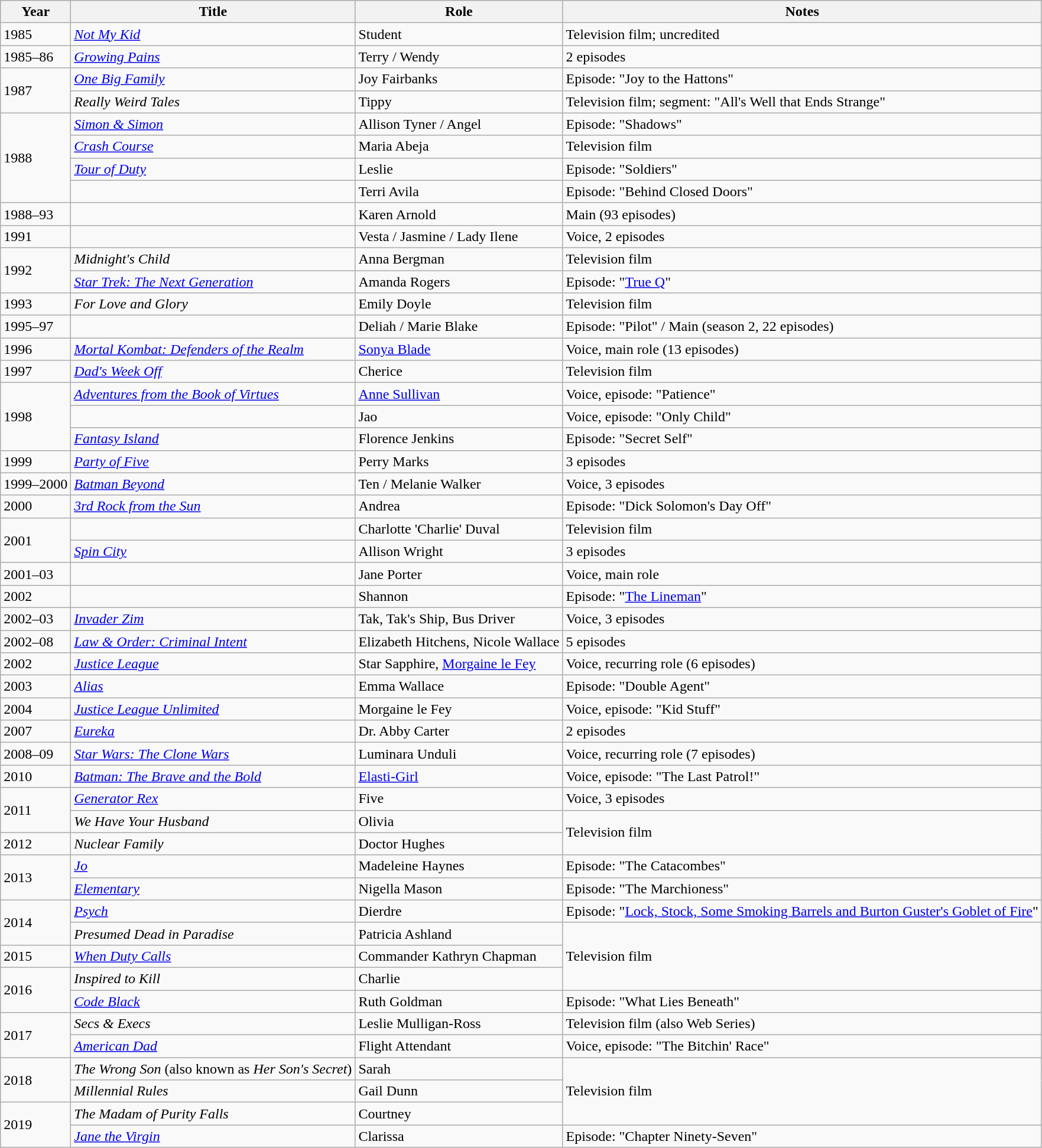<table class="wikitable sortable">
<tr>
<th>Year</th>
<th>Title</th>
<th>Role</th>
<th class="unsortable">Notes</th>
</tr>
<tr>
<td>1985</td>
<td><em><a href='#'>Not My Kid</a></em></td>
<td>Student</td>
<td>Television film; uncredited</td>
</tr>
<tr>
<td>1985–86</td>
<td><em><a href='#'>Growing Pains</a></em></td>
<td>Terry / Wendy</td>
<td>2 episodes</td>
</tr>
<tr>
<td rowspan="2">1987</td>
<td><em><a href='#'>One Big Family</a></em></td>
<td>Joy Fairbanks</td>
<td>Episode: "Joy to the Hattons"</td>
</tr>
<tr>
<td><em>Really Weird Tales</em></td>
<td>Tippy</td>
<td>Television film; segment: "All's Well that Ends Strange"</td>
</tr>
<tr>
<td rowspan="4">1988</td>
<td><em><a href='#'>Simon & Simon</a></em></td>
<td>Allison Tyner / Angel</td>
<td>Episode: "Shadows"</td>
</tr>
<tr>
<td><em><a href='#'>Crash Course</a></em></td>
<td>Maria Abeja</td>
<td>Television film</td>
</tr>
<tr>
<td><em><a href='#'>Tour of Duty</a></em></td>
<td>Leslie</td>
<td>Episode: "Soldiers"</td>
</tr>
<tr>
<td><em></em></td>
<td>Terri Avila</td>
<td>Episode: "Behind Closed Doors"</td>
</tr>
<tr>
<td>1988–93</td>
<td><em></em></td>
<td>Karen Arnold</td>
<td>Main (93 episodes)</td>
</tr>
<tr>
<td>1991</td>
<td><em></em></td>
<td>Vesta / Jasmine / Lady Ilene</td>
<td>Voice, 2 episodes</td>
</tr>
<tr>
<td rowspan="2">1992</td>
<td><em>Midnight's Child</em></td>
<td>Anna Bergman</td>
<td>Television film</td>
</tr>
<tr>
<td><em><a href='#'>Star Trek: The Next Generation</a></em></td>
<td>Amanda Rogers</td>
<td>Episode: "<a href='#'>True Q</a>"</td>
</tr>
<tr>
<td>1993</td>
<td><em>For Love and Glory</em></td>
<td>Emily Doyle</td>
<td>Television film</td>
</tr>
<tr>
<td>1995–97</td>
<td><em></em></td>
<td>Deliah / Marie Blake</td>
<td>Episode: "Pilot" / Main (season 2, 22 episodes)</td>
</tr>
<tr>
<td>1996</td>
<td><em><a href='#'>Mortal Kombat: Defenders of the Realm</a></em></td>
<td><a href='#'>Sonya Blade</a></td>
<td>Voice, main role (13 episodes)</td>
</tr>
<tr>
<td>1997</td>
<td><em><a href='#'>Dad's Week Off</a></em></td>
<td>Cherice</td>
<td>Television film</td>
</tr>
<tr>
<td rowspan="3">1998</td>
<td><em><a href='#'>Adventures from the Book of Virtues</a></em></td>
<td><a href='#'>Anne Sullivan</a></td>
<td>Voice, episode: "Patience"</td>
</tr>
<tr>
<td><em></em></td>
<td>Jao</td>
<td>Voice, episode: "Only Child"</td>
</tr>
<tr>
<td><em><a href='#'>Fantasy Island</a></em></td>
<td>Florence Jenkins</td>
<td>Episode: "Secret Self"</td>
</tr>
<tr>
<td>1999</td>
<td><em><a href='#'>Party of Five</a></em></td>
<td>Perry Marks</td>
<td>3 episodes</td>
</tr>
<tr>
<td>1999–2000</td>
<td><em><a href='#'>Batman Beyond</a></em></td>
<td>Ten / Melanie Walker</td>
<td>Voice, 3 episodes</td>
</tr>
<tr>
<td>2000</td>
<td><em><a href='#'>3rd Rock from the Sun</a></em></td>
<td>Andrea</td>
<td>Episode: "Dick Solomon's Day Off"</td>
</tr>
<tr>
<td rowspan="2">2001</td>
<td><em></em></td>
<td>Charlotte 'Charlie' Duval</td>
<td>Television film</td>
</tr>
<tr>
<td><em><a href='#'>Spin City</a></em></td>
<td>Allison Wright</td>
<td>3 episodes</td>
</tr>
<tr>
<td>2001–03</td>
<td><em></em></td>
<td>Jane Porter</td>
<td>Voice, main role</td>
</tr>
<tr>
<td>2002</td>
<td><em></em></td>
<td>Shannon</td>
<td>Episode: "<a href='#'>The Lineman</a>"</td>
</tr>
<tr>
<td>2002–03</td>
<td><em><a href='#'>Invader Zim</a></em></td>
<td>Tak, Tak's Ship, Bus Driver</td>
<td>Voice, 3 episodes</td>
</tr>
<tr>
<td>2002–08</td>
<td><em><a href='#'>Law & Order: Criminal Intent</a></em></td>
<td>Elizabeth Hitchens, Nicole Wallace</td>
<td>5 episodes</td>
</tr>
<tr>
<td>2002</td>
<td><em><a href='#'>Justice League</a></em></td>
<td>Star Sapphire, <a href='#'>Morgaine le Fey</a></td>
<td>Voice, recurring role (6 episodes)</td>
</tr>
<tr>
<td>2003</td>
<td><em><a href='#'>Alias</a></em></td>
<td>Emma Wallace</td>
<td>Episode: "Double Agent"</td>
</tr>
<tr>
<td>2004</td>
<td><em><a href='#'>Justice League Unlimited</a></em></td>
<td>Morgaine le Fey</td>
<td>Voice, episode: "Kid Stuff"</td>
</tr>
<tr>
<td>2007</td>
<td><em><a href='#'>Eureka</a></em></td>
<td>Dr. Abby Carter</td>
<td>2 episodes</td>
</tr>
<tr>
<td>2008–09</td>
<td><em><a href='#'>Star Wars: The Clone Wars</a></em></td>
<td>Luminara Unduli</td>
<td>Voice, recurring role (7 episodes)</td>
</tr>
<tr>
<td>2010</td>
<td><em><a href='#'>Batman: The Brave and the Bold</a></em></td>
<td><a href='#'>Elasti-Girl</a></td>
<td>Voice, episode: "The Last Patrol!"</td>
</tr>
<tr>
<td rowspan="2">2011</td>
<td><em><a href='#'>Generator Rex</a></em></td>
<td>Five</td>
<td>Voice, 3 episodes</td>
</tr>
<tr>
<td><em>We Have Your Husband</em></td>
<td>Olivia</td>
<td rowspan="2">Television film</td>
</tr>
<tr>
<td>2012</td>
<td><em>Nuclear Family</em></td>
<td>Doctor Hughes</td>
</tr>
<tr>
<td rowspan="2">2013</td>
<td><em><a href='#'>Jo</a></em></td>
<td>Madeleine Haynes</td>
<td>Episode: "The Catacombes"</td>
</tr>
<tr>
<td><em><a href='#'>Elementary</a></em></td>
<td>Nigella Mason</td>
<td>Episode: "The Marchioness"</td>
</tr>
<tr>
<td rowspan="2">2014</td>
<td><em><a href='#'>Psych</a></em></td>
<td>Dierdre</td>
<td>Episode: "<a href='#'>Lock, Stock, Some Smoking Barrels and Burton Guster's Goblet of Fire</a>"</td>
</tr>
<tr>
<td><em>Presumed Dead in Paradise</em></td>
<td>Patricia Ashland</td>
<td rowspan="3">Television film</td>
</tr>
<tr>
<td>2015</td>
<td><em><a href='#'>When Duty Calls</a></em></td>
<td>Commander Kathryn Chapman</td>
</tr>
<tr>
<td rowspan="2">2016</td>
<td><em>Inspired to Kill</em></td>
<td>Charlie</td>
</tr>
<tr>
<td><em><a href='#'>Code Black</a></em></td>
<td>Ruth Goldman</td>
<td>Episode: "What Lies Beneath"</td>
</tr>
<tr>
<td rowspan="2">2017</td>
<td><em>Secs & Execs</em></td>
<td>Leslie Mulligan-Ross</td>
<td>Television film (also Web Series)</td>
</tr>
<tr>
<td><em><a href='#'>American Dad</a></em></td>
<td>Flight Attendant</td>
<td>Voice, episode: "The Bitchin' Race"</td>
</tr>
<tr>
<td rowspan="2">2018</td>
<td><em>The Wrong Son</em> (also known as <em>Her Son's Secret</em>)</td>
<td>Sarah</td>
<td rowspan="3">Television film</td>
</tr>
<tr>
<td><em>Millennial Rules</em></td>
<td>Gail Dunn</td>
</tr>
<tr>
<td rowspan="2">2019</td>
<td><em>The Madam of Purity Falls</em></td>
<td>Courtney</td>
</tr>
<tr>
<td><em><a href='#'>Jane the Virgin</a></em></td>
<td>Clarissa</td>
<td>Episode: "Chapter Ninety-Seven"</td>
</tr>
</table>
